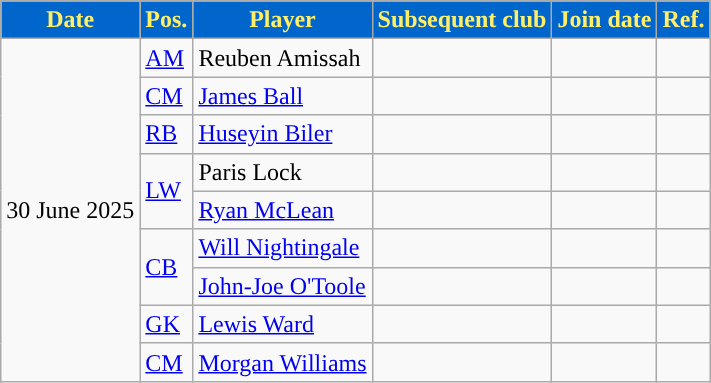<table class="wikitable plainrowheaders sortable">
<tr>
<th style="background:#0066cb; color:#fe6; ">Date</th>
<th style="background:#0066cb; color:#fe6; ">Pos.</th>
<th style="background:#0066cb; color:#fe6; ">Player</th>
<th style="background:#0066cb; color:#fe6; ">Subsequent club</th>
<th style="background:#0066cb; color:#fe6; ">Join date</th>
<th style="background:#0066cb; color:#fe6; ">Ref.</th>
</tr>
<tr>
<td rowspan="9">30 June 2025</td>
<td><a href='#'>AM</a></td>
<td> Reuben Amissah</td>
<td></td>
<td></td>
<td></td>
</tr>
<tr>
<td><a href='#'>CM</a></td>
<td> <a href='#'>James Ball</a></td>
<td></td>
<td></td>
<td></td>
</tr>
<tr>
<td><a href='#'>RB</a></td>
<td> <a href='#'>Huseyin Biler</a></td>
<td></td>
<td></td>
<td></td>
</tr>
<tr>
<td rowspan="2"><a href='#'>LW</a></td>
<td> Paris Lock</td>
<td></td>
<td></td>
<td></td>
</tr>
<tr>
<td> <a href='#'>Ryan McLean</a></td>
<td></td>
<td></td>
<td></td>
</tr>
<tr>
<td rowspan="2"><a href='#'>CB</a></td>
<td> <a href='#'>Will Nightingale</a></td>
<td></td>
<td></td>
<td></td>
</tr>
<tr>
<td> <a href='#'>John-Joe O'Toole</a></td>
<td></td>
<td></td>
<td></td>
</tr>
<tr>
<td><a href='#'>GK</a></td>
<td> <a href='#'>Lewis Ward</a></td>
<td></td>
<td></td>
<td></td>
</tr>
<tr>
<td><a href='#'>CM</a></td>
<td> <a href='#'>Morgan Williams</a></td>
<td></td>
<td></td>
<td></td>
</tr>
</table>
